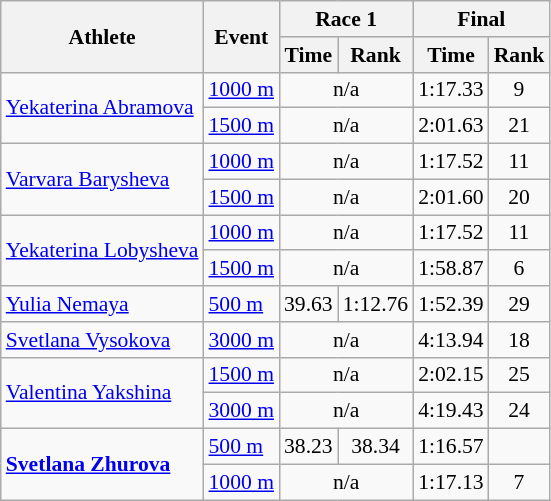<table class="wikitable" style="font-size:90%">
<tr>
<th rowspan="2">Athlete</th>
<th rowspan="2">Event</th>
<th colspan="2">Race 1</th>
<th colspan="2">Final</th>
</tr>
<tr>
<th>Time</th>
<th>Rank</th>
<th>Time</th>
<th>Rank</th>
</tr>
<tr>
<td rowspan=2><a href='#'>Yekaterina Abramova</a></td>
<td><a href='#'>1000 m</a></td>
<td colspan=2 align="center">n/a</td>
<td align="center">1:17.33</td>
<td align="center">9</td>
</tr>
<tr>
<td><a href='#'>1500 m</a></td>
<td colspan=2 align="center">n/a</td>
<td align="center">2:01.63</td>
<td align="center">21</td>
</tr>
<tr>
<td rowspan=2><a href='#'>Varvara Barysheva</a></td>
<td><a href='#'>1000 m</a></td>
<td colspan=2 align="center">n/a</td>
<td align="center">1:17.52</td>
<td align="center">11</td>
</tr>
<tr>
<td><a href='#'>1500 m</a></td>
<td colspan=2 align="center">n/a</td>
<td align="center">2:01.60</td>
<td align="center">20</td>
</tr>
<tr>
<td rowspan=2><a href='#'>Yekaterina Lobysheva</a></td>
<td><a href='#'>1000 m</a></td>
<td colspan=2 align="center">n/a</td>
<td align="center">1:17.52</td>
<td align="center">11</td>
</tr>
<tr>
<td><a href='#'>1500 m</a></td>
<td colspan=2 align="center">n/a</td>
<td align="center">1:58.87</td>
<td align="center">6</td>
</tr>
<tr>
<td><a href='#'>Yulia Nemaya</a></td>
<td><a href='#'>500 m</a></td>
<td align="center">39.63</td>
<td align="center">1:12.76</td>
<td align="center">1:52.39</td>
<td align="center">29</td>
</tr>
<tr>
<td><a href='#'>Svetlana Vysokova</a></td>
<td><a href='#'>3000 m</a></td>
<td colspan=2 align="center">n/a</td>
<td align="center">4:13.94</td>
<td align="center">18</td>
</tr>
<tr>
<td rowspan=2><a href='#'>Valentina Yakshina</a></td>
<td><a href='#'>1500 m</a></td>
<td colspan=2 align="center">n/a</td>
<td align="center">2:02.15</td>
<td align="center">25</td>
</tr>
<tr>
<td><a href='#'>3000 m</a></td>
<td colspan=2 align="center">n/a</td>
<td align="center">4:19.43</td>
<td align="center">24</td>
</tr>
<tr>
<td rowspan=2><strong><a href='#'>Svetlana Zhurova</a></strong></td>
<td><a href='#'>500 m</a></td>
<td align="center">38.23</td>
<td align="center">38.34</td>
<td align="center">1:16.57</td>
<td align="center"></td>
</tr>
<tr>
<td><a href='#'>1000 m</a></td>
<td colspan=2 align="center">n/a</td>
<td align="center">1:17.13</td>
<td align="center">7</td>
</tr>
</table>
